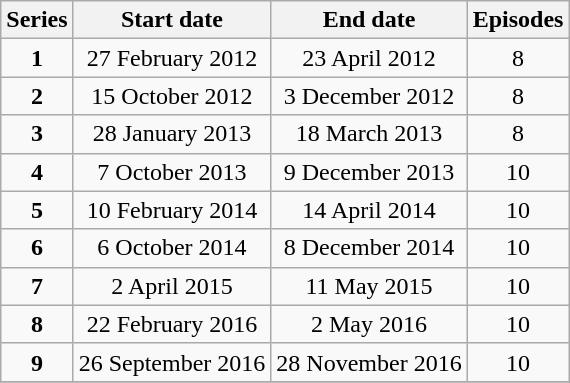<table class="wikitable" style="text-align:center;">
<tr>
<th>Series</th>
<th>Start date</th>
<th>End date</th>
<th>Episodes</th>
</tr>
<tr>
<td><strong>1</strong></td>
<td>27 February 2012</td>
<td>23 April 2012</td>
<td>8</td>
</tr>
<tr>
<td><strong>2</strong></td>
<td>15 October 2012</td>
<td>3 December 2012</td>
<td>8</td>
</tr>
<tr>
<td><strong>3</strong></td>
<td>28 January 2013</td>
<td>18 March 2013</td>
<td>8</td>
</tr>
<tr>
<td><strong>4</strong></td>
<td>7 October 2013</td>
<td>9 December 2013</td>
<td>10</td>
</tr>
<tr>
<td><strong>5</strong></td>
<td>10 February 2014</td>
<td>14 April 2014</td>
<td>10</td>
</tr>
<tr>
<td><strong>6</strong></td>
<td>6 October 2014</td>
<td>8 December 2014</td>
<td>10</td>
</tr>
<tr>
<td><strong>7</strong></td>
<td>2 April 2015</td>
<td>11 May 2015</td>
<td>10</td>
</tr>
<tr>
<td><strong>8</strong></td>
<td>22 February 2016</td>
<td>2 May 2016</td>
<td>10</td>
</tr>
<tr>
<td><strong>9</strong></td>
<td>26 September 2016</td>
<td>28 November 2016</td>
<td>10</td>
</tr>
<tr>
</tr>
</table>
